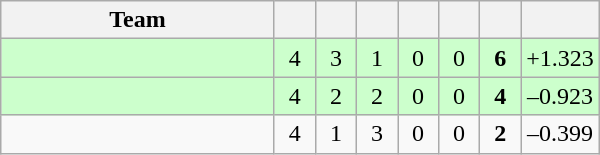<table class="wikitable" style="text-align:center">
<tr>
<th style="width:175px;">Team</th>
<th style="width:20px;"></th>
<th style="width:20px;"></th>
<th style="width:20px;"></th>
<th style="width:20px;"></th>
<th style="width:20px;"></th>
<th style="width:20px;"></th>
<th style="width:45px;"></th>
</tr>
<tr style="background:#cfc;">
<td style="text-align:left"></td>
<td>4</td>
<td>3</td>
<td>1</td>
<td>0</td>
<td>0</td>
<td><strong>6</strong></td>
<td>+1.323</td>
</tr>
<tr style="background:#cfc;">
<td style="text-align:left"></td>
<td>4</td>
<td>2</td>
<td>2</td>
<td>0</td>
<td>0</td>
<td><strong>4</strong></td>
<td>–0.923</td>
</tr>
<tr>
<td style="text-align:left"></td>
<td>4</td>
<td>1</td>
<td>3</td>
<td>0</td>
<td>0</td>
<td><strong>2</strong></td>
<td>–0.399</td>
</tr>
</table>
